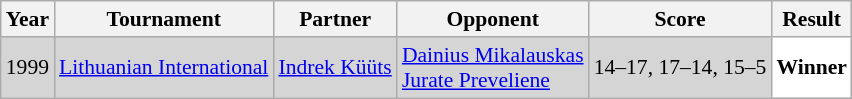<table class="sortable wikitable" style="font-size:90%;">
<tr>
<th>Year</th>
<th>Tournament</th>
<th>Partner</th>
<th>Opponent</th>
<th>Score</th>
<th>Result</th>
</tr>
<tr style="background:#D5D5D5">
<td align="center">1999</td>
<td align="left"><a href='#'>Lithuanian International</a></td>
<td align="left"> <a href='#'>Indrek Küüts</a></td>
<td align="left"> <a href='#'>Dainius Mikalauskas</a><br> <a href='#'>Jurate Preveliene</a></td>
<td align="left">14–17, 17–14, 15–5</td>
<td style="text-align:left; background:white"> <strong>Winner</strong></td>
</tr>
</table>
